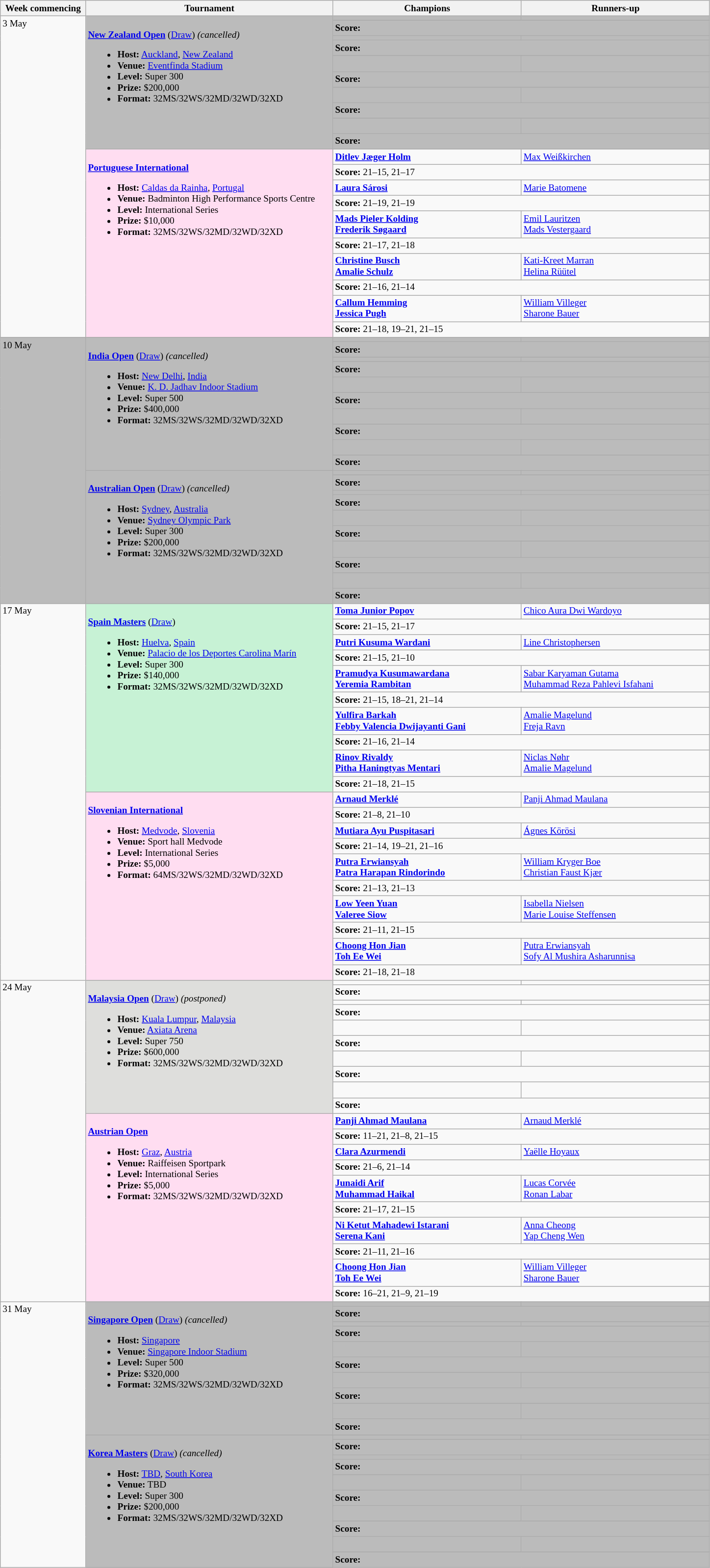<table class="wikitable" style="font-size:80%">
<tr>
<th width="110">Week commencing</th>
<th width="330">Tournament</th>
<th width="250">Champions</th>
<th width="250">Runners-up</th>
</tr>
<tr valign="top">
<td rowspan="20">3 May</td>
<td bgcolor="#BBBBBB" rowspan="10"><br><strong><a href='#'>New Zealand Open</a></strong> (<a href='#'>Draw</a>) <em>(cancelled)</em><ul><li><strong>Host:</strong> <a href='#'>Auckland</a>, <a href='#'>New Zealand</a></li><li><strong>Venue:</strong> <a href='#'>Eventfinda Stadium</a></li><li><strong>Level:</strong> Super 300</li><li><strong>Prize:</strong> $200,000</li><li><strong>Format:</strong> 32MS/32WS/32MD/32WD/32XD</li></ul></td>
<td bgcolor="#BBBBBB"><strong> </strong></td>
<td bgcolor="#BBBBBB"></td>
</tr>
<tr bgcolor="#BBBBBB">
<td colspan="2"><strong>Score:</strong></td>
</tr>
<tr valign="top" bgcolor="#BBBBBB">
<td><strong> </strong></td>
<td></td>
</tr>
<tr bgcolor="#BBBBBB">
<td colspan="2"><strong>Score:</strong></td>
</tr>
<tr valign="top" bgcolor="#BBBBBB">
<td><strong> <br> </strong></td>
<td> <br></td>
</tr>
<tr bgcolor="#BBBBBB">
<td colspan="2"><strong>Score:</strong></td>
</tr>
<tr valign="top" bgcolor="#BBBBBB">
<td><strong> <br> </strong></td>
<td> <br></td>
</tr>
<tr bgcolor="#BBBBBB">
<td colspan="2"><strong>Score:</strong></td>
</tr>
<tr valign="top" bgcolor="#BBBBBB">
<td><strong> <br> </strong></td>
<td> <br></td>
</tr>
<tr bgcolor="#BBBBBB">
<td colspan="2"><strong>Score:</strong></td>
</tr>
<tr valign="top">
<td bgcolor="#FFDDF1" rowspan="10"><br><strong><a href='#'>Portuguese International</a></strong><ul><li><strong>Host:</strong> <a href='#'>Caldas da Rainha</a>, <a href='#'>Portugal</a></li><li><strong>Venue:</strong> Badminton High Performance Sports Centre</li><li><strong>Level:</strong> International Series</li><li><strong>Prize:</strong> $10,000</li><li><strong>Format:</strong> 32MS/32WS/32MD/32WD/32XD</li></ul></td>
<td><strong> <a href='#'>Ditlev Jæger Holm</a></strong></td>
<td> <a href='#'>Max Weißkirchen</a></td>
</tr>
<tr>
<td colspan="2"><strong>Score:</strong> 21–15, 21–17</td>
</tr>
<tr valign="top">
<td><strong> <a href='#'>Laura Sárosi</a></strong></td>
<td> <a href='#'>Marie Batomene</a></td>
</tr>
<tr>
<td colspan="2"><strong>Score:</strong> 21–19, 21–19</td>
</tr>
<tr valign="top">
<td><strong> <a href='#'>Mads Pieler Kolding</a> <br> <a href='#'>Frederik Søgaard</a></strong></td>
<td> <a href='#'>Emil Lauritzen</a> <br> <a href='#'>Mads Vestergaard</a></td>
</tr>
<tr>
<td colspan="2"><strong>Score:</strong> 21–17, 21–18</td>
</tr>
<tr valign="top">
<td><strong> <a href='#'>Christine Busch</a> <br> <a href='#'>Amalie Schulz</a></strong></td>
<td> <a href='#'>Kati-Kreet Marran</a> <br> <a href='#'>Helina Rüütel</a></td>
</tr>
<tr>
<td colspan="2"><strong>Score:</strong> 21–16, 21–14</td>
</tr>
<tr valign="top">
<td><strong> <a href='#'>Callum Hemming</a> <br> <a href='#'>Jessica Pugh</a></strong></td>
<td> <a href='#'>William Villeger</a> <br> <a href='#'>Sharone Bauer</a></td>
</tr>
<tr>
<td colspan="2"><strong>Score:</strong> 21–18, 19–21, 21–15</td>
</tr>
<tr valign=top bgcolor="#BBBBBB">
<td rowspan="20">10 May</td>
<td bgcolor="#BBBBBB" rowspan="10"><br><strong><a href='#'>India Open</a></strong> (<a href='#'>Draw</a>) <em>(cancelled)</em><ul><li><strong>Host:</strong> <a href='#'>New Delhi</a>, <a href='#'>India</a></li><li><strong>Venue:</strong> <a href='#'>K. D. Jadhav Indoor Stadium</a></li><li><strong>Level:</strong> Super 500</li><li><strong>Prize:</strong> $400,000</li><li><strong>Format:</strong> 32MS/32WS/32MD/32WD/32XD</li></ul></td>
<td><strong> </strong></td>
<td></td>
</tr>
<tr bgcolor="#BBBBBB">
<td colspan="2"><strong>Score:</strong></td>
</tr>
<tr valign="top" bgcolor="#BBBBBB">
<td><strong> </strong></td>
<td></td>
</tr>
<tr bgcolor="#BBBBBB">
<td colspan="2"><strong>Score:</strong></td>
</tr>
<tr valign="top" bgcolor="#BBBBBB">
<td><strong> <br> </strong></td>
<td> <br></td>
</tr>
<tr bgcolor="#BBBBBB">
<td colspan="2"><strong>Score:</strong></td>
</tr>
<tr valign="top" bgcolor="#BBBBBB">
<td><strong> <br> </strong></td>
<td> <br></td>
</tr>
<tr bgcolor="#BBBBBB">
<td colspan="2"><strong>Score:</strong></td>
</tr>
<tr valign="top" bgcolor="#BBBBBB">
<td><strong> <br> </strong></td>
<td> <br></td>
</tr>
<tr bgcolor="#BBBBBB">
<td colspan="2"><strong>Score:</strong></td>
</tr>
<tr valign="top" bgcolor="#BBBBBB">
<td bgcolor="#BBBBBB" rowspan="10"><br><strong><a href='#'>Australian Open</a></strong> (<a href='#'>Draw</a>) <em>(cancelled)</em><ul><li><strong>Host:</strong> <a href='#'>Sydney</a>, <a href='#'>Australia</a></li><li><strong>Venue:</strong> <a href='#'>Sydney Olympic Park</a></li><li><strong>Level:</strong> Super 300</li><li><strong>Prize:</strong> $200,000</li><li><strong>Format:</strong> 32MS/32WS/32MD/32WD/32XD</li></ul></td>
<td><strong> </strong></td>
<td></td>
</tr>
<tr bgcolor="#BBBBBB">
<td colspan="2"><strong>Score:</strong></td>
</tr>
<tr valign="top" bgcolor="#BBBBBB">
<td><strong> </strong></td>
<td></td>
</tr>
<tr bgcolor="#BBBBBB">
<td colspan="2"><strong>Score:</strong></td>
</tr>
<tr valign="top" bgcolor="#BBBBBB">
<td><strong> <br> </strong></td>
<td> <br></td>
</tr>
<tr bgcolor="#BBBBBB">
<td colspan="2"><strong>Score:</strong></td>
</tr>
<tr valign="top" bgcolor="#BBBBBB">
<td><strong> <br> </strong></td>
<td> <br></td>
</tr>
<tr bgcolor="#BBBBBB">
<td colspan="2"><strong>Score:</strong></td>
</tr>
<tr valign="top" bgcolor="#BBBBBB">
<td><strong> <br> </strong></td>
<td> <br></td>
</tr>
<tr bgcolor="#BBBBBB">
<td colspan="2"><strong>Score:</strong></td>
</tr>
<tr valign="top">
<td rowspan="20">17 May</td>
<td bgcolor="#C7F2D5" rowspan="10"><br><strong><a href='#'>Spain Masters</a></strong> (<a href='#'>Draw</a>)<ul><li><strong>Host:</strong> <a href='#'>Huelva</a>, <a href='#'>Spain</a></li><li><strong>Venue:</strong> <a href='#'>Palacio de los Deportes Carolina Marín</a></li><li><strong>Level:</strong> Super 300</li><li><strong>Prize:</strong> $140,000</li><li><strong>Format:</strong> 32MS/32WS/32MD/32WD/32XD</li></ul></td>
<td><strong> <a href='#'>Toma Junior Popov</a></strong></td>
<td> <a href='#'>Chico Aura Dwi Wardoyo</a></td>
</tr>
<tr>
<td colspan="2"><strong>Score:</strong> 21–15, 21–17</td>
</tr>
<tr valign="top">
<td><strong> <a href='#'>Putri Kusuma Wardani</a></strong></td>
<td> <a href='#'>Line Christophersen</a></td>
</tr>
<tr>
<td colspan="2"><strong>Score:</strong> 21–15, 21–10</td>
</tr>
<tr valign="top">
<td><strong> <a href='#'>Pramudya Kusumawardana</a><br> <a href='#'>Yeremia Rambitan</a></strong></td>
<td> <a href='#'>Sabar Karyaman Gutama</a><br> <a href='#'>Muhammad Reza Pahlevi Isfahani</a></td>
</tr>
<tr>
<td colspan="2"><strong>Score:</strong> 21–15, 18–21, 21–14</td>
</tr>
<tr valign="top">
<td><strong> <a href='#'>Yulfira Barkah</a><br> <a href='#'>Febby Valencia Dwijayanti Gani</a></strong></td>
<td> <a href='#'>Amalie Magelund</a><br> <a href='#'>Freja Ravn</a></td>
</tr>
<tr>
<td colspan="2"><strong>Score:</strong> 21–16, 21–14</td>
</tr>
<tr valign="top">
<td><strong> <a href='#'>Rinov Rivaldy</a><br> <a href='#'>Pitha Haningtyas Mentari</a></strong></td>
<td> <a href='#'>Niclas Nøhr</a><br> <a href='#'>Amalie Magelund</a></td>
</tr>
<tr>
<td colspan="2"><strong>Score:</strong> 21–18, 21–15</td>
</tr>
<tr valign="top">
<td bgcolor="#FFDDF1" rowspan="10"><br><strong><a href='#'>Slovenian International</a></strong><ul><li><strong>Host:</strong> <a href='#'>Medvode</a>, <a href='#'>Slovenia</a></li><li><strong>Venue:</strong> Sport hall Medvode</li><li><strong>Level:</strong> International Series</li><li><strong>Prize:</strong> $5,000</li><li><strong>Format:</strong> 64MS/32WS/32MD/32WD/32XD</li></ul></td>
<td><strong> <a href='#'>Arnaud Merklé</a></strong></td>
<td> <a href='#'>Panji Ahmad Maulana</a></td>
</tr>
<tr>
<td colspan="2"><strong>Score:</strong> 21–8, 21–10</td>
</tr>
<tr valign="top">
<td><strong> <a href='#'>Mutiara Ayu Puspitasari</a></strong></td>
<td> <a href='#'>Ágnes Körösi</a></td>
</tr>
<tr>
<td colspan="2"><strong>Score:</strong> 21–14, 19–21, 21–16</td>
</tr>
<tr valign="top">
<td><strong> <a href='#'>Putra Erwiansyah</a><br> <a href='#'>Patra Harapan Rindorindo</a></strong></td>
<td> <a href='#'>William Kryger Boe</a><br> <a href='#'>Christian Faust Kjær</a></td>
</tr>
<tr>
<td colspan="2"><strong>Score:</strong> 21–13, 21–13</td>
</tr>
<tr valign="top">
<td><strong> <a href='#'>Low Yeen Yuan</a><br> <a href='#'>Valeree Siow</a></strong></td>
<td> <a href='#'>Isabella Nielsen</a><br> <a href='#'>Marie Louise Steffensen</a></td>
</tr>
<tr>
<td colspan="2"><strong>Score:</strong> 21–11, 21–15</td>
</tr>
<tr valign="top">
<td><strong> <a href='#'>Choong Hon Jian</a> <br> <a href='#'>Toh Ee Wei</a></strong></td>
<td> <a href='#'>Putra Erwiansyah</a> <br> <a href='#'>Sofy Al Mushira Asharunnisa</a></td>
</tr>
<tr>
<td colspan="2"><strong>Score:</strong> 21–18, 21–18</td>
</tr>
<tr valign="top">
<td rowspan=20>24 May</td>
<td bgcolor="#DEDEDC" rowspan="10"><br><strong><a href='#'>Malaysia Open</a></strong> (<a href='#'>Draw</a>) <em>(postponed)</em><ul><li><strong>Host:</strong> <a href='#'>Kuala Lumpur</a>, <a href='#'>Malaysia</a></li><li><strong>Venue:</strong> <a href='#'>Axiata Arena</a></li><li><strong>Level:</strong> Super 750</li><li><strong>Prize:</strong> $600,000</li><li><strong>Format:</strong> 32MS/32WS/32MD/32WD/32XD</li></ul></td>
<td><strong> </strong></td>
<td></td>
</tr>
<tr>
<td colspan="2"><strong>Score:</strong></td>
</tr>
<tr valign="top">
<td><strong> </strong></td>
<td></td>
</tr>
<tr>
<td colspan="2"><strong>Score:</strong></td>
</tr>
<tr valign="top">
<td><strong> <br> </strong></td>
<td> <br></td>
</tr>
<tr>
<td colspan="2"><strong>Score:</strong></td>
</tr>
<tr valign="top">
<td><strong> <br> </strong></td>
<td> <br></td>
</tr>
<tr>
<td colspan="2"><strong>Score:</strong></td>
</tr>
<tr valign="top">
<td><strong> <br> </strong></td>
<td> <br></td>
</tr>
<tr>
<td colspan="2"><strong>Score:</strong></td>
</tr>
<tr valign="top">
<td bgcolor="#FFDDF1" rowspan="10"><br><strong><a href='#'>Austrian Open</a></strong><ul><li><strong>Host:</strong> <a href='#'>Graz</a>, <a href='#'>Austria</a></li><li><strong>Venue:</strong> Raiffeisen Sportpark</li><li><strong>Level:</strong> International Series</li><li><strong>Prize:</strong> $5,000</li><li><strong>Format:</strong> 32MS/32WS/32MD/32WD/32XD</li></ul></td>
<td><strong> <a href='#'>Panji Ahmad Maulana</a></strong></td>
<td> <a href='#'>Arnaud Merklé</a></td>
</tr>
<tr>
<td colspan="2"><strong>Score:</strong> 11–21, 21–8, 21–15</td>
</tr>
<tr valign="top">
<td><strong> <a href='#'>Clara Azurmendi</a></strong></td>
<td> <a href='#'>Yaëlle Hoyaux</a></td>
</tr>
<tr>
<td colspan="2"><strong>Score:</strong> 21–6, 21–14</td>
</tr>
<tr valign="top">
<td><strong> <a href='#'>Junaidi Arif</a><br> <a href='#'>Muhammad Haikal</a></strong></td>
<td> <a href='#'>Lucas Corvée</a><br> <a href='#'>Ronan Labar</a></td>
</tr>
<tr>
<td colspan="2"><strong>Score:</strong> 21–17, 21–15</td>
</tr>
<tr valign="top">
<td><strong> <a href='#'>Ni Ketut Mahadewi Istarani</a><br> <a href='#'>Serena Kani</a></strong></td>
<td> <a href='#'>Anna Cheong</a><br> <a href='#'>Yap Cheng Wen</a></td>
</tr>
<tr>
<td colspan="2"><strong>Score:</strong> 21–11, 21–16</td>
</tr>
<tr valign="top">
<td><strong> <a href='#'>Choong Hon Jian</a><br> <a href='#'>Toh Ee Wei</a></strong></td>
<td> <a href='#'>William Villeger</a><br> <a href='#'>Sharone Bauer</a></td>
</tr>
<tr>
<td colspan="2"><strong>Score:</strong> 16–21, 21–9, 21–19</td>
</tr>
<tr valign="top">
<td rowspan="20">31 May</td>
<td bgcolor="#BBBBBB" rowspan="10"><br><strong><a href='#'>Singapore Open</a></strong> (<a href='#'>Draw</a>) <em>(cancelled)</em><ul><li><strong>Host:</strong> <a href='#'>Singapore</a></li><li><strong>Venue:</strong> <a href='#'>Singapore Indoor Stadium</a></li><li><strong>Level:</strong> Super 500</li><li><strong>Prize:</strong> $320,000</li><li><strong>Format:</strong> 32MS/32WS/32MD/32WD/32XD</li></ul></td>
<td bgcolor="#BBBBBB"><strong> </strong></td>
<td bgcolor="#BBBBBB"></td>
</tr>
<tr bgcolor="#BBBBBB">
<td colspan="2"><strong>Score:</strong></td>
</tr>
<tr valign="top" bgcolor="#BBBBBB">
<td><strong> </strong></td>
<td></td>
</tr>
<tr bgcolor="#BBBBBB">
<td colspan="2"><strong>Score:</strong></td>
</tr>
<tr valign="top" bgcolor="#BBBBBB">
<td><strong> <br> </strong></td>
<td> <br></td>
</tr>
<tr bgcolor="#BBBBBB">
<td colspan="2"><strong>Score:</strong></td>
</tr>
<tr valign="top" bgcolor="#BBBBBB">
<td><strong> <br> </strong></td>
<td> <br></td>
</tr>
<tr bgcolor="#BBBBBB">
<td colspan="2"><strong>Score:</strong></td>
</tr>
<tr valign="top" bgcolor="#BBBBBB">
<td><strong> <br> </strong></td>
<td> <br></td>
</tr>
<tr bgcolor="#BBBBBB">
<td colspan="2"><strong>Score:</strong></td>
</tr>
<tr valign="top" bgcolor="#BBBBBB">
<td bgcolor="#BBBBBB" rowspan="10"><br><strong><a href='#'>Korea Masters</a></strong> (<a href='#'>Draw</a>) <em>(cancelled)</em><ul><li><strong>Host:</strong> <a href='#'>TBD</a>, <a href='#'>South Korea</a></li><li><strong>Venue:</strong> TBD</li><li><strong>Level:</strong> Super 300</li><li><strong>Prize:</strong> $200,000</li><li><strong>Format:</strong> 32MS/32WS/32MD/32WD/32XD</li></ul></td>
<td><strong> </strong></td>
<td></td>
</tr>
<tr bgcolor="#BBBBBB">
<td colspan="2"><strong>Score:</strong></td>
</tr>
<tr valign="top" bgcolor="#BBBBBB">
<td><strong> </strong></td>
<td></td>
</tr>
<tr bgcolor="#BBBBBB">
<td colspan="2"><strong>Score:</strong></td>
</tr>
<tr valign="top" bgcolor="#BBBBBB">
<td><strong> <br> </strong></td>
<td> <br></td>
</tr>
<tr bgcolor="#BBBBBB">
<td colspan="2"><strong>Score:</strong></td>
</tr>
<tr valign="top" bgcolor="#BBBBBB">
<td><strong> <br> </strong></td>
<td> <br></td>
</tr>
<tr bgcolor="#BBBBBB">
<td colspan="2"><strong>Score:</strong></td>
</tr>
<tr valign="top" bgcolor="#BBBBBB">
<td><strong> <br> </strong></td>
<td> <br></td>
</tr>
<tr bgcolor="#BBBBBB">
<td colspan="2"><strong>Score:</strong></td>
</tr>
</table>
